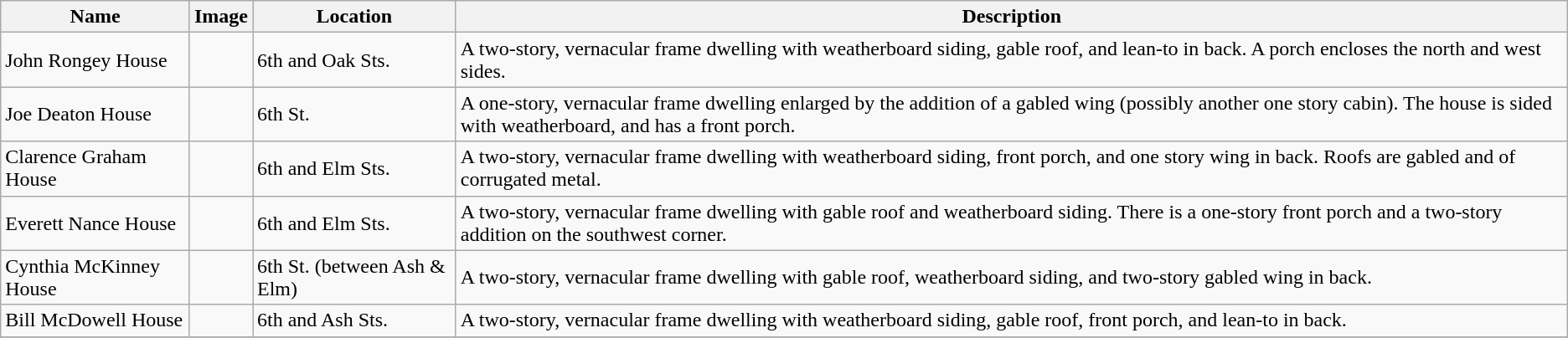<table class="wikitable">
<tr>
<th>Name</th>
<th>Image</th>
<th>Location</th>
<th>Description</th>
</tr>
<tr>
<td>John Rongey House</td>
<td></td>
<td>6th and Oak Sts.<br></td>
<td>A two-story, vernacular frame dwelling with weatherboard siding, gable roof, and lean-to in back. A porch encloses the north and west sides.</td>
</tr>
<tr>
<td>Joe Deaton House</td>
<td></td>
<td>6th St. <br></td>
<td>A one-story, vernacular frame dwelling enlarged by the addition of a gabled wing (possibly another one story cabin). The house is sided with weatherboard, and has a front porch.</td>
</tr>
<tr>
<td>Clarence Graham House</td>
<td></td>
<td>6th and Elm Sts. <br></td>
<td>A two-story, vernacular frame dwelling with weatherboard siding, front porch, and one story wing in back. Roofs are gabled and of corrugated metal.</td>
</tr>
<tr>
<td>Everett Nance House</td>
<td></td>
<td>6th and Elm Sts. <br></td>
<td>A two-story, vernacular frame dwelling with gable roof and weatherboard siding. There is a one-story front porch and a two-story addition on the southwest corner.</td>
</tr>
<tr>
<td>Cynthia McKinney House</td>
<td></td>
<td>6th St. (between Ash & Elm) <br></td>
<td>A two-story, vernacular frame dwelling with gable roof, weatherboard siding, and two-story gabled wing in back.</td>
</tr>
<tr>
<td>Bill McDowell House</td>
<td></td>
<td>6th and Ash Sts. <br></td>
<td>A two-story, vernacular frame dwelling with weatherboard siding, gable roof, front porch, and lean-to in back.</td>
</tr>
<tr>
</tr>
</table>
